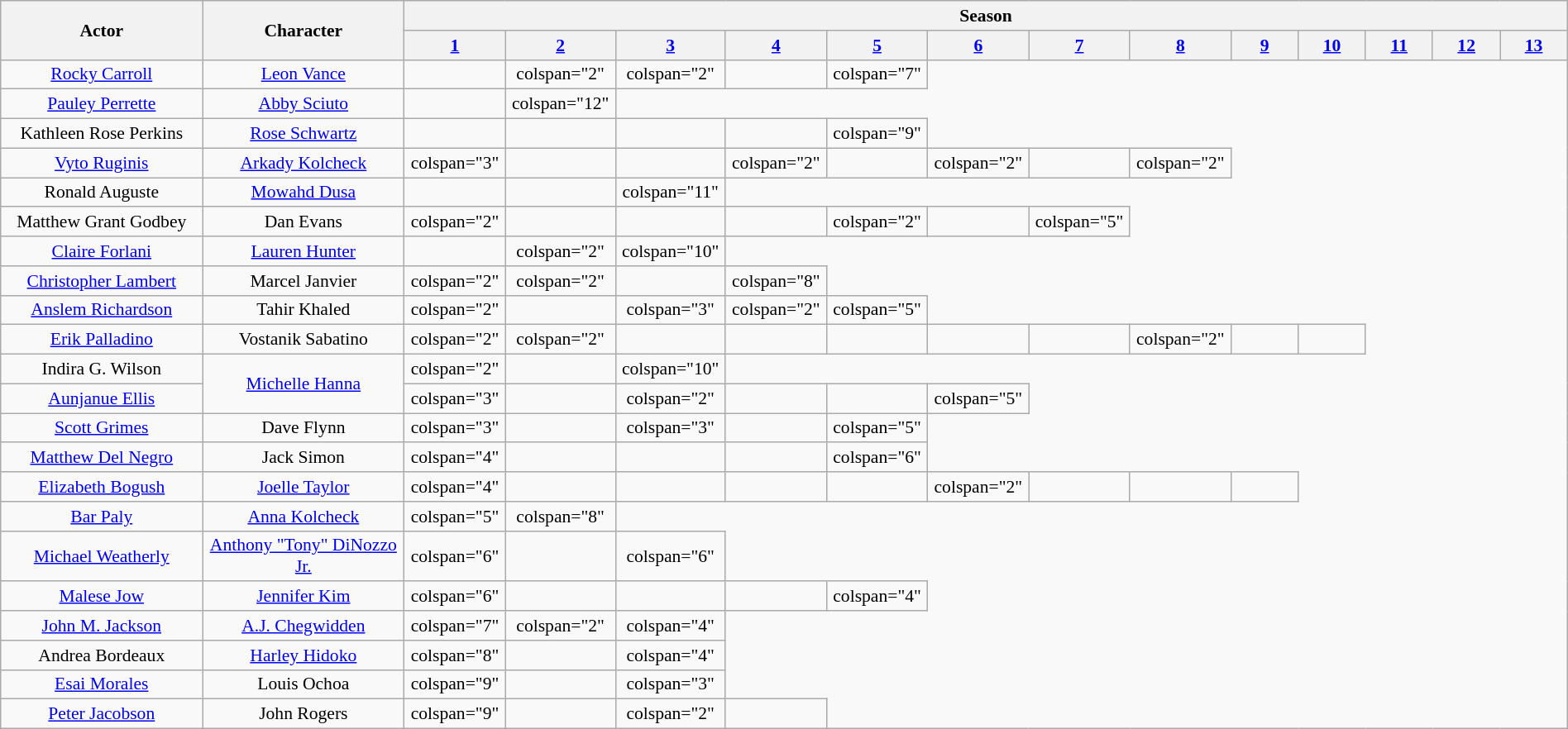<table class="wikitable plainrowheaders" style="text-align:center; font-size:90%; width:100%">
<tr>
<th scope="col" rowspan="2" style="width:12%;">Actor</th>
<th scope="col" rowspan="2" style="width:12%;">Character</th>
<th scope="col" colspan="13" style="width:76%;">Season</th>
</tr>
<tr>
<th scope="col" style="width:4%;"><a href='#'>1</a></th>
<th scope="col" style="width:4%;"><a href='#'>2</a></th>
<th scope="col" style="width:4%;"><a href='#'>3</a></th>
<th scope="col" style="width:4%;"><a href='#'>4</a></th>
<th scope="col" style="width:4%;"><a href='#'>5</a></th>
<th scope="col" style="width:4%;"><a href='#'>6</a></th>
<th scope="col" style="width:4%;"><a href='#'>7</a></th>
<th scope="col" style="width:4%;"><a href='#'>8</a></th>
<th scope="col" style="width:4%;"><a href='#'>9</a></th>
<th scope="col" style="width:4%;"><a href='#'>10</a></th>
<th scope="col" style="width:4%;"><a href='#'>11</a></th>
<th scope="col" style="width:4%;"><a href='#'>12</a></th>
<th scope="col" style="width:4%;"><a href='#'>13</a></th>
</tr>
<tr>
<td scope="row"><a href='#'>Rocky Carroll</a></td>
<td><a href='#'>Leon Vance</a></td>
<td></td>
<td>colspan="2" </td>
<td>colspan="2" </td>
<td></td>
<td>colspan="7" </td>
</tr>
<tr>
<td scope="row"><a href='#'>Pauley Perrette</a></td>
<td><a href='#'>Abby Sciuto</a></td>
<td></td>
<td>colspan="12" </td>
</tr>
<tr>
<td scope="row">Kathleen Rose Perkins</td>
<td><a href='#'>Rose Schwartz</a></td>
<td></td>
<td></td>
<td></td>
<td></td>
<td>colspan="9" </td>
</tr>
<tr>
<td scope="row"><a href='#'>Vyto Ruginis</a></td>
<td><a href='#'>Arkady Kolcheck</a></td>
<td>colspan="3" </td>
<td></td>
<td></td>
<td>colspan="2" </td>
<td></td>
<td>colspan="2" </td>
<td></td>
<td>colspan="2" </td>
</tr>
<tr>
<td scope="row">Ronald Auguste</td>
<td><a href='#'>Mowahd Dusa</a></td>
<td></td>
<td></td>
<td>colspan="11" </td>
</tr>
<tr>
<td scope="row">Matthew Grant Godbey</td>
<td>Dan Evans</td>
<td>colspan="2" </td>
<td></td>
<td></td>
<td></td>
<td>colspan="2" </td>
<td></td>
<td>colspan="5" </td>
</tr>
<tr>
<td scope="row"><a href='#'>Claire Forlani</a></td>
<td><a href='#'>Lauren Hunter</a></td>
<td></td>
<td>colspan="2" </td>
<td>colspan="10" </td>
</tr>
<tr>
<td scope="row"><a href='#'>Christopher Lambert</a></td>
<td>Marcel Janvier</td>
<td>colspan="2" </td>
<td>colspan="2" </td>
<td></td>
<td>colspan="8" </td>
</tr>
<tr>
<td scope="row"><a href='#'>Anslem Richardson</a></td>
<td>Tahir Khaled</td>
<td>colspan="2" </td>
<td></td>
<td>colspan="3" </td>
<td>colspan="2" </td>
<td>colspan="5" </td>
</tr>
<tr>
<td scope="row"><a href='#'>Erik Palladino</a></td>
<td>Vostanik Sabatino</td>
<td>colspan="2" </td>
<td>colspan="2" </td>
<td></td>
<td></td>
<td></td>
<td></td>
<td></td>
<td>colspan="2" </td>
<td></td>
<td></td>
</tr>
<tr>
<td scope="row">Indira G. Wilson</td>
<td rowspan="2"><a href='#'>Michelle Hanna</a></td>
<td>colspan="2" </td>
<td></td>
<td>colspan="10" </td>
</tr>
<tr>
<td scope="row"><a href='#'>Aunjanue Ellis</a></td>
<td>colspan="3" </td>
<td></td>
<td>colspan="2" </td>
<td></td>
<td></td>
<td>colspan="5" </td>
</tr>
<tr>
<td scope="row"><a href='#'>Scott Grimes</a></td>
<td>Dave Flynn</td>
<td>colspan="3" </td>
<td></td>
<td>colspan="3" </td>
<td></td>
<td>colspan="5" </td>
</tr>
<tr>
<td scope="row"><a href='#'>Matthew Del Negro</a></td>
<td>Jack Simon</td>
<td>colspan="4" </td>
<td></td>
<td></td>
<td></td>
<td>colspan="6" </td>
</tr>
<tr>
<td scope="row"><a href='#'>Elizabeth Bogush</a></td>
<td><a href='#'>Joelle Taylor</a></td>
<td>colspan="4" </td>
<td></td>
<td></td>
<td></td>
<td></td>
<td>colspan="2" </td>
<td></td>
<td></td>
<td></td>
</tr>
<tr>
<td scope="row"><a href='#'>Bar Paly</a></td>
<td><a href='#'>Anna Kolcheck</a></td>
<td>colspan="5" </td>
<td>colspan="8" </td>
</tr>
<tr>
<td scope="row"><a href='#'>Michael Weatherly</a></td>
<td><a href='#'>Anthony "Tony" DiNozzo Jr.</a></td>
<td>colspan="6" </td>
<td></td>
<td>colspan="6" </td>
</tr>
<tr>
<td scope="row"><a href='#'>Malese Jow</a></td>
<td><a href='#'>Jennifer Kim</a></td>
<td>colspan="6" </td>
<td></td>
<td></td>
<td></td>
<td>colspan="4" </td>
</tr>
<tr>
<td scope="row"><a href='#'>John M. Jackson</a></td>
<td><a href='#'>A.J. Chegwidden</a></td>
<td>colspan="7" </td>
<td>colspan="2" </td>
<td>colspan="4" </td>
</tr>
<tr>
<td scope="row">Andrea Bordeaux</td>
<td><a href='#'>Harley Hidoko</a></td>
<td>colspan="8" </td>
<td></td>
<td>colspan="4" </td>
</tr>
<tr>
<td scope="row"><a href='#'>Esai Morales</a></td>
<td>Louis Ochoa</td>
<td>colspan="9" </td>
<td></td>
<td>colspan="3" </td>
</tr>
<tr>
<td scope="row"><a href='#'>Peter Jacobson</a></td>
<td>John Rogers</td>
<td>colspan="9" </td>
<td></td>
<td>colspan="2" </td>
<td></td>
</tr>
</table>
